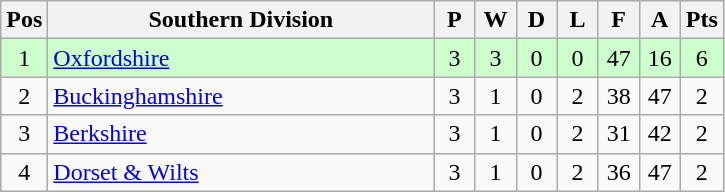<table class="wikitable" style="font-size: 100%">
<tr>
<th width=20>Pos</th>
<th width=250>Southern Division</th>
<th width=20>P</th>
<th width=20>W</th>
<th width=20>D</th>
<th width=20>L</th>
<th width=20>F</th>
<th width=20>A</th>
<th width=20>Pts</th>
</tr>
<tr align=center style="background: #CCFFCC;">
<td>1</td>
<td align="left"><a href='#'>Oxfordshire</a></td>
<td>3</td>
<td>3</td>
<td>0</td>
<td>0</td>
<td>47</td>
<td>16</td>
<td>6</td>
</tr>
<tr align=center>
<td>2</td>
<td align="left"><a href='#'>Buckinghamshire</a></td>
<td>3</td>
<td>1</td>
<td>0</td>
<td>2</td>
<td>38</td>
<td>47</td>
<td>2</td>
</tr>
<tr align=center>
<td>3</td>
<td align="left"><a href='#'>Berkshire</a></td>
<td>3</td>
<td>1</td>
<td>0</td>
<td>2</td>
<td>31</td>
<td>42</td>
<td>2</td>
</tr>
<tr align=center>
<td>4</td>
<td align="left"><a href='#'>Dorset & Wilts</a></td>
<td>3</td>
<td>1</td>
<td>0</td>
<td>2</td>
<td>36</td>
<td>47</td>
<td>2</td>
</tr>
</table>
